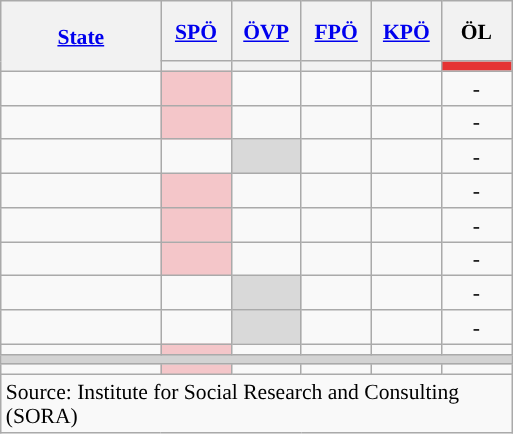<table class="wikitable sortable" style="text-align:center;font-size:90%;line-height:16px">
<tr style="height:40px;">
<th style="width:100px;" rowspan="2"><a href='#'>State</a></th>
<th style="width:40px;"><a href='#'>SPÖ</a></th>
<th style="width:40px;"><a href='#'>ÖVP</a></th>
<th style="width:40px;"><a href='#'>FPÖ</a></th>
<th style="width:40px;"><a href='#'>KPÖ</a></th>
<th style="width:40px;">ÖL</th>
</tr>
<tr>
<th style="background:"></th>
<th style="background:"></th>
<th style="background:"></th>
<th style="background:"></th>
<th style="background:#E53333"></th>
</tr>
<tr>
<td align=left></td>
<td bgcolor=#F4C6C9><strong></strong></td>
<td></td>
<td></td>
<td></td>
<td>-</td>
</tr>
<tr>
<td align=left></td>
<td bgcolor=#F4C6C9><strong></strong></td>
<td></td>
<td></td>
<td></td>
<td>-</td>
</tr>
<tr>
<td align=left></td>
<td></td>
<td bgcolor=#D9D9D9><strong></strong></td>
<td></td>
<td></td>
<td>-</td>
</tr>
<tr>
<td align=left></td>
<td bgcolor=#F4C6C9><strong></strong></td>
<td></td>
<td></td>
<td></td>
<td>-</td>
</tr>
<tr>
<td align=left></td>
<td bgcolor=#F4C6C9><strong></strong></td>
<td></td>
<td></td>
<td></td>
<td>-</td>
</tr>
<tr>
<td align=left></td>
<td bgcolor=#F4C6C9><strong></strong></td>
<td></td>
<td></td>
<td></td>
<td>-</td>
</tr>
<tr>
<td align=left></td>
<td></td>
<td bgcolor=#D9D9D9><strong></strong></td>
<td></td>
<td></td>
<td>-</td>
</tr>
<tr>
<td align=left></td>
<td></td>
<td bgcolor=#D9D9D9><strong></strong></td>
<td></td>
<td></td>
<td>-</td>
</tr>
<tr>
<td align=left></td>
<td bgcolor=#F4C6C9><strong></strong></td>
<td></td>
<td></td>
<td></td>
<td></td>
</tr>
<tr>
<td colspan=10 bgcolor=lightgrey></td>
</tr>
<tr>
<td align=left></td>
<td bgcolor=#F4C6C9><strong></strong></td>
<td></td>
<td></td>
<td></td>
<td></td>
</tr>
<tr class=sortbottom>
<td colspan=10 align=left>Source: Institute for Social Research and Consulting (SORA)</td>
</tr>
</table>
